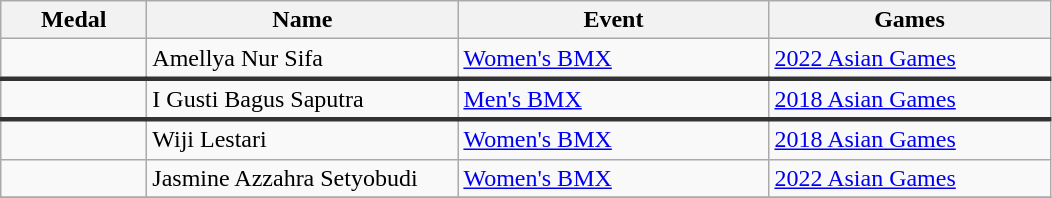<table class="wikitable sortable" style="font-size:100%">
<tr>
<th width="90">Medal</th>
<th width="200">Name</th>
<th width="200">Event</th>
<th width="180">Games</th>
</tr>
<tr>
<td></td>
<td>Amellya Nur Sifa</td>
<td><a href='#'>Women's BMX</a></td>
<td><a href='#'>2022 Asian Games</a></td>
</tr>
<tr style="border-top: 3px solid #333333;">
<td></td>
<td>I Gusti Bagus Saputra</td>
<td><a href='#'>Men's BMX</a></td>
<td><a href='#'>2018 Asian Games</a></td>
</tr>
<tr style="border-top: 3px solid #333333;">
<td></td>
<td>Wiji Lestari</td>
<td><a href='#'>Women's BMX</a></td>
<td><a href='#'>2018 Asian Games</a></td>
</tr>
<tr>
<td></td>
<td>Jasmine Azzahra Setyobudi</td>
<td><a href='#'>Women's BMX</a></td>
<td><a href='#'>2022 Asian Games</a></td>
</tr>
<tr>
</tr>
</table>
